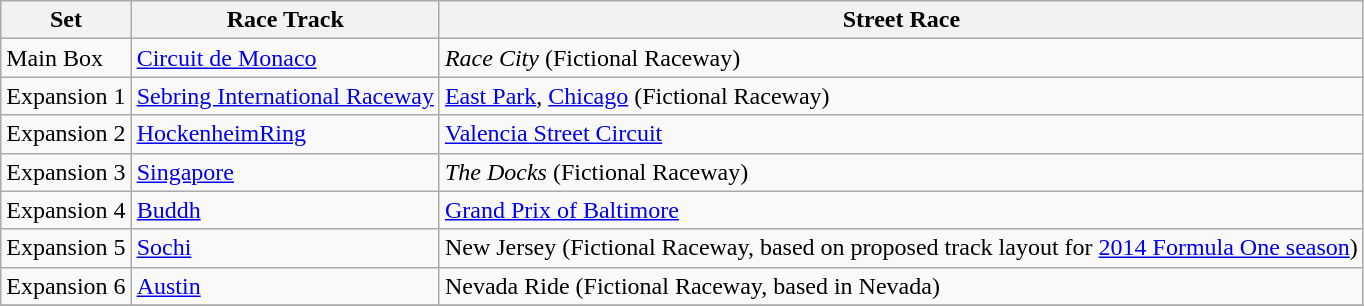<table class="wikitable">
<tr>
<th>Set</th>
<th>Race Track</th>
<th>Street Race</th>
</tr>
<tr>
<td>Main Box</td>
<td><a href='#'>Circuit de Monaco</a></td>
<td><em>Race City</em> (Fictional Raceway)</td>
</tr>
<tr>
<td>Expansion 1</td>
<td><a href='#'>Sebring International Raceway</a></td>
<td><a href='#'>East Park</a>, <a href='#'>Chicago</a> (Fictional Raceway)</td>
</tr>
<tr>
<td>Expansion 2</td>
<td><a href='#'>HockenheimRing</a></td>
<td><a href='#'>Valencia Street Circuit</a></td>
</tr>
<tr>
<td>Expansion 3</td>
<td><a href='#'>Singapore</a></td>
<td><em>The Docks</em> (Fictional Raceway)</td>
</tr>
<tr>
<td>Expansion 4</td>
<td><a href='#'>Buddh</a></td>
<td><a href='#'>Grand Prix of Baltimore</a></td>
</tr>
<tr>
<td>Expansion 5</td>
<td><a href='#'>Sochi</a></td>
<td>New Jersey (Fictional Raceway, based on proposed track layout for <a href='#'>2014 Formula One season</a>)</td>
</tr>
<tr>
<td>Expansion 6</td>
<td><a href='#'>Austin</a></td>
<td>Nevada Ride (Fictional Raceway, based in Nevada)</td>
</tr>
<tr>
</tr>
</table>
